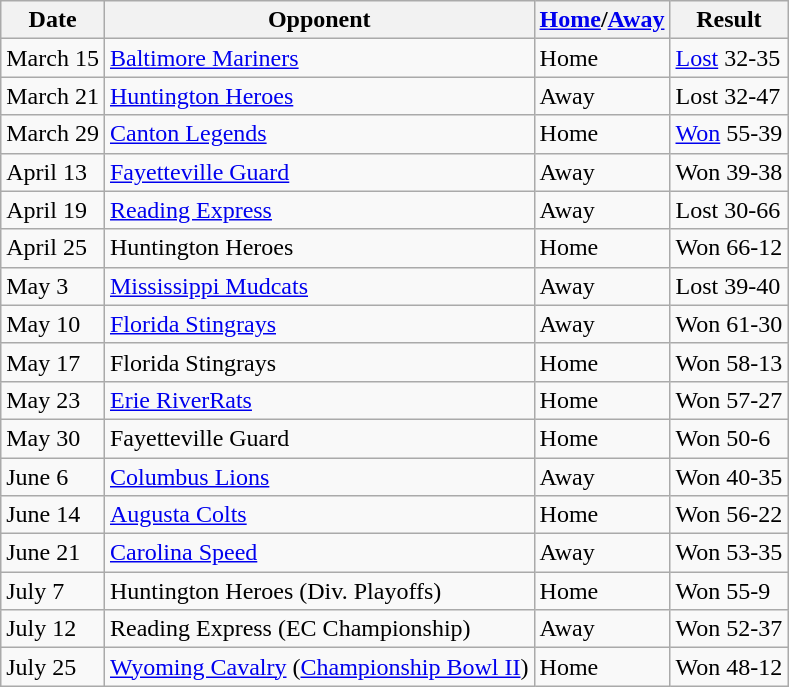<table class="wikitable">
<tr>
<th>Date</th>
<th>Opponent</th>
<th><a href='#'>Home</a>/<a href='#'>Away</a></th>
<th>Result</th>
</tr>
<tr>
<td>March 15</td>
<td><a href='#'>Baltimore Mariners</a></td>
<td>Home</td>
<td><a href='#'>Lost</a> 32-35</td>
</tr>
<tr>
<td>March 21</td>
<td><a href='#'>Huntington Heroes</a></td>
<td>Away</td>
<td>Lost 32-47</td>
</tr>
<tr>
<td>March 29</td>
<td><a href='#'>Canton Legends</a></td>
<td>Home</td>
<td><a href='#'>Won</a> 55-39</td>
</tr>
<tr>
<td>April 13</td>
<td><a href='#'>Fayetteville Guard</a></td>
<td>Away</td>
<td>Won 39-38</td>
</tr>
<tr>
<td>April 19</td>
<td><a href='#'>Reading Express</a></td>
<td>Away</td>
<td>Lost 30-66</td>
</tr>
<tr>
<td>April 25</td>
<td>Huntington Heroes</td>
<td>Home</td>
<td>Won 66-12</td>
</tr>
<tr>
<td>May 3</td>
<td><a href='#'>Mississippi Mudcats</a></td>
<td>Away</td>
<td>Lost 39-40</td>
</tr>
<tr>
<td>May 10</td>
<td><a href='#'>Florida Stingrays</a></td>
<td>Away</td>
<td>Won 61-30</td>
</tr>
<tr>
<td>May 17</td>
<td>Florida Stingrays</td>
<td>Home</td>
<td>Won 58-13</td>
</tr>
<tr>
<td>May 23</td>
<td><a href='#'>Erie RiverRats</a></td>
<td>Home</td>
<td>Won 57-27</td>
</tr>
<tr>
<td>May 30</td>
<td>Fayetteville Guard</td>
<td>Home</td>
<td>Won 50-6</td>
</tr>
<tr>
<td>June 6</td>
<td><a href='#'>Columbus Lions</a></td>
<td>Away</td>
<td>Won 40-35</td>
</tr>
<tr>
<td>June 14</td>
<td><a href='#'>Augusta Colts</a></td>
<td>Home</td>
<td>Won 56-22</td>
</tr>
<tr>
<td>June 21</td>
<td><a href='#'>Carolina Speed</a></td>
<td>Away</td>
<td>Won 53-35</td>
</tr>
<tr>
<td>July 7</td>
<td>Huntington Heroes (Div. Playoffs)</td>
<td>Home</td>
<td>Won 55-9</td>
</tr>
<tr>
<td>July 12</td>
<td>Reading Express (EC Championship)</td>
<td>Away</td>
<td>Won 52-37</td>
</tr>
<tr>
<td>July 25</td>
<td><a href='#'>Wyoming Cavalry</a> (<a href='#'>Championship Bowl II</a>)</td>
<td>Home</td>
<td>Won 48-12</td>
</tr>
</table>
